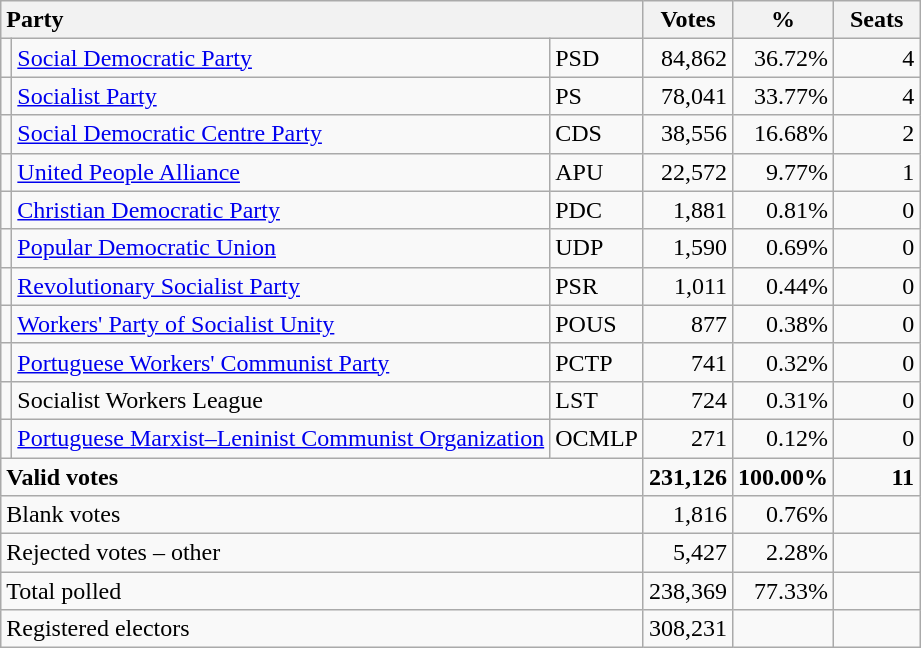<table class="wikitable" border="1" style="text-align:right;">
<tr>
<th style="text-align:left;" colspan=3>Party</th>
<th align=center width="50">Votes</th>
<th align=center width="50">%</th>
<th align=center width="50">Seats</th>
</tr>
<tr>
<td></td>
<td align=left><a href='#'>Social Democratic Party</a></td>
<td align=left>PSD</td>
<td>84,862</td>
<td>36.72%</td>
<td>4</td>
</tr>
<tr>
<td></td>
<td align=left><a href='#'>Socialist Party</a></td>
<td align=left>PS</td>
<td>78,041</td>
<td>33.77%</td>
<td>4</td>
</tr>
<tr>
<td></td>
<td align=left style="white-space: nowrap;"><a href='#'>Social Democratic Centre Party</a></td>
<td align=left>CDS</td>
<td>38,556</td>
<td>16.68%</td>
<td>2</td>
</tr>
<tr>
<td></td>
<td align=left><a href='#'>United People Alliance</a></td>
<td align=left>APU</td>
<td>22,572</td>
<td>9.77%</td>
<td>1</td>
</tr>
<tr>
<td></td>
<td align=left style="white-space: nowrap;"><a href='#'>Christian Democratic Party</a></td>
<td align=left>PDC</td>
<td>1,881</td>
<td>0.81%</td>
<td>0</td>
</tr>
<tr>
<td></td>
<td align=left><a href='#'>Popular Democratic Union</a></td>
<td align=left>UDP</td>
<td>1,590</td>
<td>0.69%</td>
<td>0</td>
</tr>
<tr>
<td></td>
<td align=left><a href='#'>Revolutionary Socialist Party</a></td>
<td align=left>PSR</td>
<td>1,011</td>
<td>0.44%</td>
<td>0</td>
</tr>
<tr>
<td></td>
<td align=left><a href='#'>Workers' Party of Socialist Unity</a></td>
<td align=left>POUS</td>
<td>877</td>
<td>0.38%</td>
<td>0</td>
</tr>
<tr>
<td></td>
<td align=left><a href='#'>Portuguese Workers' Communist Party</a></td>
<td align=left>PCTP</td>
<td>741</td>
<td>0.32%</td>
<td>0</td>
</tr>
<tr>
<td></td>
<td align=left>Socialist Workers League</td>
<td align=left>LST</td>
<td>724</td>
<td>0.31%</td>
<td>0</td>
</tr>
<tr>
<td></td>
<td align=left><a href='#'>Portuguese Marxist–Leninist Communist Organization</a></td>
<td align=left>OCMLP</td>
<td>271</td>
<td>0.12%</td>
<td>0</td>
</tr>
<tr style="font-weight:bold">
<td align=left colspan=3>Valid votes</td>
<td>231,126</td>
<td>100.00%</td>
<td>11</td>
</tr>
<tr>
<td align=left colspan=3>Blank votes</td>
<td>1,816</td>
<td>0.76%</td>
<td></td>
</tr>
<tr>
<td align=left colspan=3>Rejected votes – other</td>
<td>5,427</td>
<td>2.28%</td>
<td></td>
</tr>
<tr>
<td align=left colspan=3>Total polled</td>
<td>238,369</td>
<td>77.33%</td>
<td></td>
</tr>
<tr>
<td align=left colspan=3>Registered electors</td>
<td>308,231</td>
<td></td>
<td></td>
</tr>
</table>
